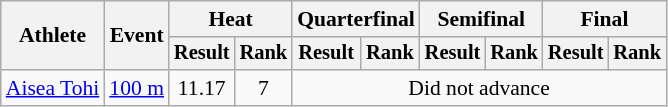<table class=wikitable style="font-size:90%">
<tr>
<th rowspan="2">Athlete</th>
<th rowspan="2">Event</th>
<th colspan="2">Heat</th>
<th colspan="2">Quarterfinal</th>
<th colspan="2">Semifinal</th>
<th colspan="2">Final</th>
</tr>
<tr style="font-size:95%">
<th>Result</th>
<th>Rank</th>
<th>Result</th>
<th>Rank</th>
<th>Result</th>
<th>Rank</th>
<th>Result</th>
<th>Rank</th>
</tr>
<tr align=center>
<td align=left><a href='#'>Aisea Tohi</a></td>
<td align=left><a href='#'>100 m</a></td>
<td>11.17</td>
<td>7</td>
<td colspan=6>Did not advance</td>
</tr>
</table>
